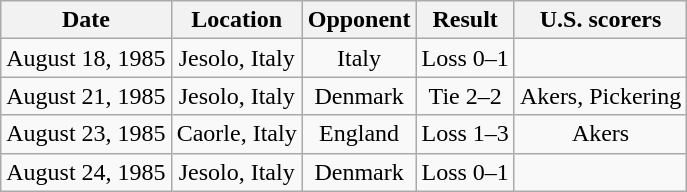<table class="wikitable sortable" style="text-align:center;">
<tr>
<th>Date</th>
<th>Location</th>
<th>Opponent</th>
<th>Result</th>
<th>U.S. scorers</th>
</tr>
<tr>
<td>August 18, 1985</td>
<td>Jesolo, Italy</td>
<td>Italy</td>
<td>Loss 0–1</td>
<td></td>
</tr>
<tr>
<td>August 21, 1985</td>
<td>Jesolo, Italy</td>
<td>Denmark</td>
<td>Tie 2–2</td>
<td>Akers, Pickering</td>
</tr>
<tr>
<td>August 23, 1985</td>
<td>Caorle, Italy</td>
<td>England</td>
<td>Loss 1–3</td>
<td>Akers</td>
</tr>
<tr>
<td>August 24, 1985</td>
<td>Jesolo, Italy</td>
<td>Denmark</td>
<td>Loss 0–1</td>
<td></td>
</tr>
</table>
